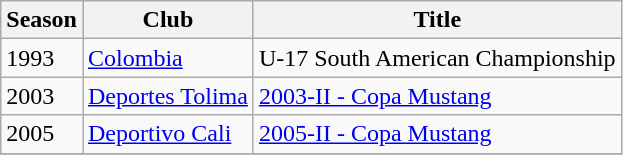<table class="wikitable">
<tr>
<th>Season</th>
<th>Club</th>
<th>Title</th>
</tr>
<tr>
<td>1993</td>
<td><a href='#'>Colombia</a></td>
<td>U-17 South American Championship</td>
</tr>
<tr>
<td>2003</td>
<td><a href='#'>Deportes Tolima</a></td>
<td><a href='#'>2003-II - Copa Mustang</a></td>
</tr>
<tr>
<td>2005</td>
<td><a href='#'>Deportivo Cali</a></td>
<td><a href='#'>2005-II - Copa Mustang</a></td>
</tr>
<tr>
</tr>
</table>
